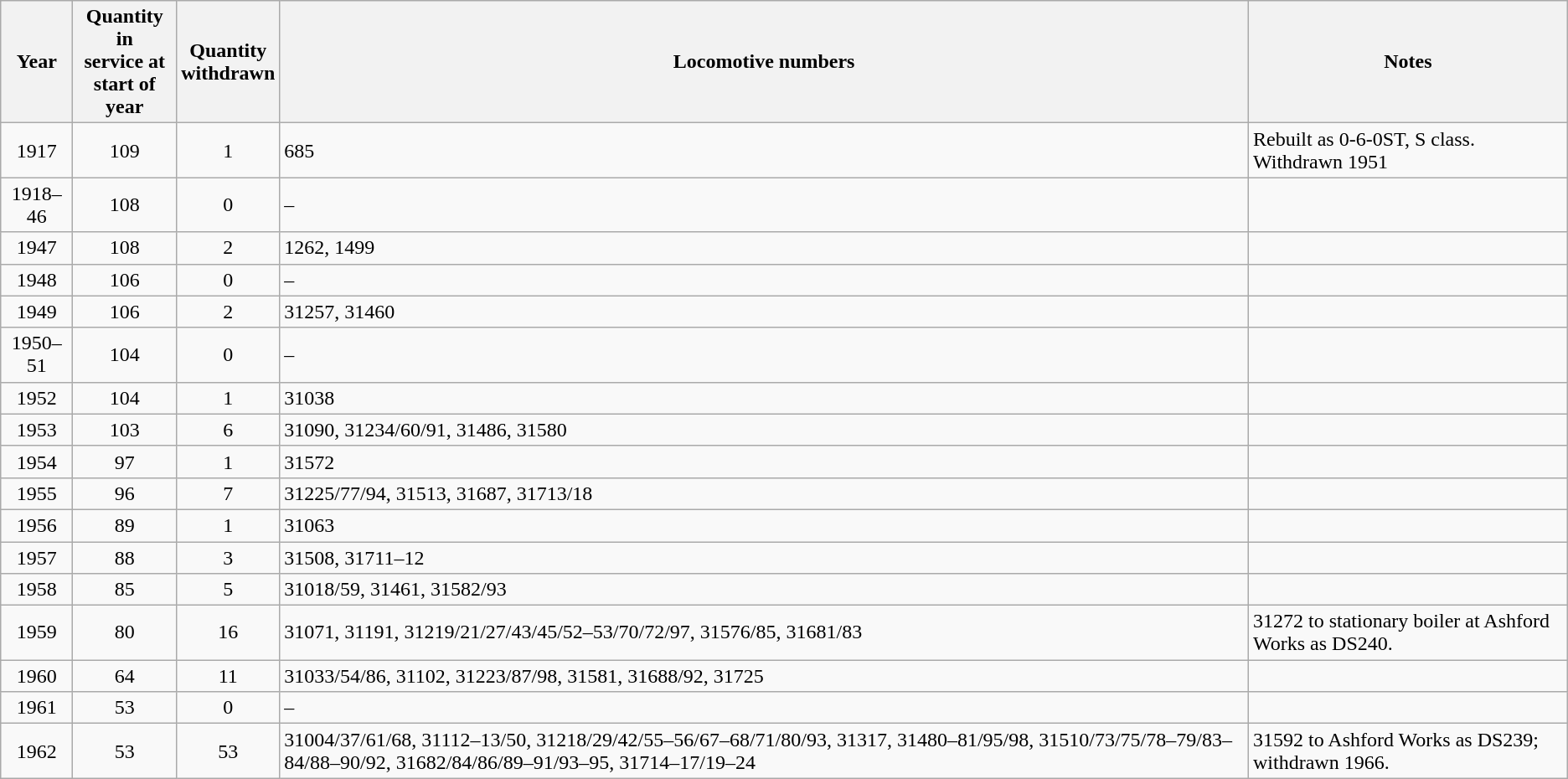<table class=wikitable style=text-align:center>
<tr>
<th>Year</th>
<th>Quantity in<br>service at<br>start of year</th>
<th>Quantity<br>withdrawn</th>
<th>Locomotive numbers</th>
<th>Notes</th>
</tr>
<tr>
<td>1917</td>
<td>109</td>
<td>1</td>
<td align=left>685</td>
<td align=left>Rebuilt as 0-6-0ST, S class. Withdrawn 1951</td>
</tr>
<tr>
<td>1918–46</td>
<td>108</td>
<td>0</td>
<td align=left>–</td>
<td align=left></td>
</tr>
<tr>
<td>1947</td>
<td>108</td>
<td>2</td>
<td align=left>1262, 1499</td>
<td align=left></td>
</tr>
<tr>
<td>1948</td>
<td>106</td>
<td>0</td>
<td align=left>–</td>
<td align=left></td>
</tr>
<tr>
<td>1949</td>
<td>106</td>
<td>2</td>
<td align=left>31257, 31460</td>
<td align=left></td>
</tr>
<tr>
<td>1950–51</td>
<td>104</td>
<td>0</td>
<td align=left>–</td>
<td align=left></td>
</tr>
<tr>
<td>1952</td>
<td>104</td>
<td>1</td>
<td align=left>31038</td>
<td align=left></td>
</tr>
<tr>
<td>1953</td>
<td>103</td>
<td>6</td>
<td align=left>31090, 31234/60/91, 31486, 31580</td>
<td align=left></td>
</tr>
<tr>
<td>1954</td>
<td>97</td>
<td>1</td>
<td align=left>31572</td>
<td align=left></td>
</tr>
<tr>
<td>1955</td>
<td>96</td>
<td>7</td>
<td align=left>31225/77/94, 31513, 31687, 31713/18</td>
<td align=left></td>
</tr>
<tr>
<td>1956</td>
<td>89</td>
<td>1</td>
<td align=left>31063</td>
<td align=left></td>
</tr>
<tr>
<td>1957</td>
<td>88</td>
<td>3</td>
<td align=left>31508, 31711–12</td>
<td align=left></td>
</tr>
<tr>
<td>1958</td>
<td>85</td>
<td>5</td>
<td align=left>31018/59, 31461, 31582/93</td>
<td align=left></td>
</tr>
<tr>
<td>1959</td>
<td>80</td>
<td>16</td>
<td align=left>31071, 31191, 31219/21/27/43/45/52–53/70/72/97, 31576/85, 31681/83</td>
<td align=left>31272 to stationary boiler at Ashford Works as DS240.</td>
</tr>
<tr>
<td>1960</td>
<td>64</td>
<td>11</td>
<td align=left>31033/54/86, 31102, 31223/87/98, 31581, 31688/92, 31725</td>
<td align=left></td>
</tr>
<tr>
<td>1961</td>
<td>53</td>
<td>0</td>
<td align=left>–</td>
<td align=left></td>
</tr>
<tr>
<td>1962</td>
<td>53</td>
<td>53</td>
<td align=left>31004/37/61/68, 31112–13/50, 31218/29/42/55–56/67–68/71/80/93, 31317, 31480–81/95/98, 31510/73/75/78–79/83–84/88–90/92, 31682/84/86/89–91/93–95, 31714–17/19–24</td>
<td align=left>31592 to Ashford Works as DS239; withdrawn 1966.</td>
</tr>
</table>
